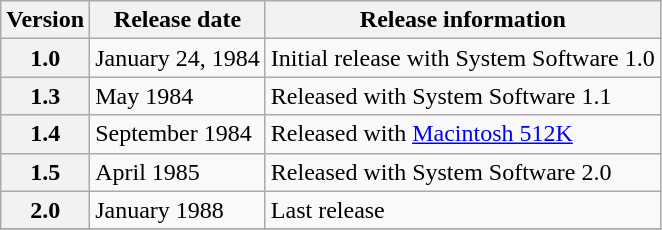<table class="wikitable">
<tr>
<th>Version</th>
<th>Release date</th>
<th>Release information</th>
</tr>
<tr>
<th>1.0</th>
<td>January 24, 1984</td>
<td>Initial release with System Software 1.0</td>
</tr>
<tr>
<th>1.3</th>
<td>May 1984</td>
<td>Released with System Software 1.1</td>
</tr>
<tr>
<th>1.4</th>
<td>September 1984</td>
<td>Released with <a href='#'>Macintosh 512K</a></td>
</tr>
<tr>
<th>1.5</th>
<td>April 1985</td>
<td>Released with System Software 2.0</td>
</tr>
<tr>
<th>2.0</th>
<td>January 1988</td>
<td>Last release</td>
</tr>
<tr>
</tr>
</table>
